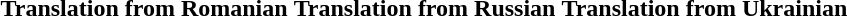<table>
<tr>
<th>Translation from Romanian</th>
<th>Translation from Russian</th>
<th>Translation from Ukrainian</th>
</tr>
<tr style="vertical-align:top; white-space:nowrap; text-align:center;">
<td></td>
<td></td>
<td></td>
</tr>
</table>
